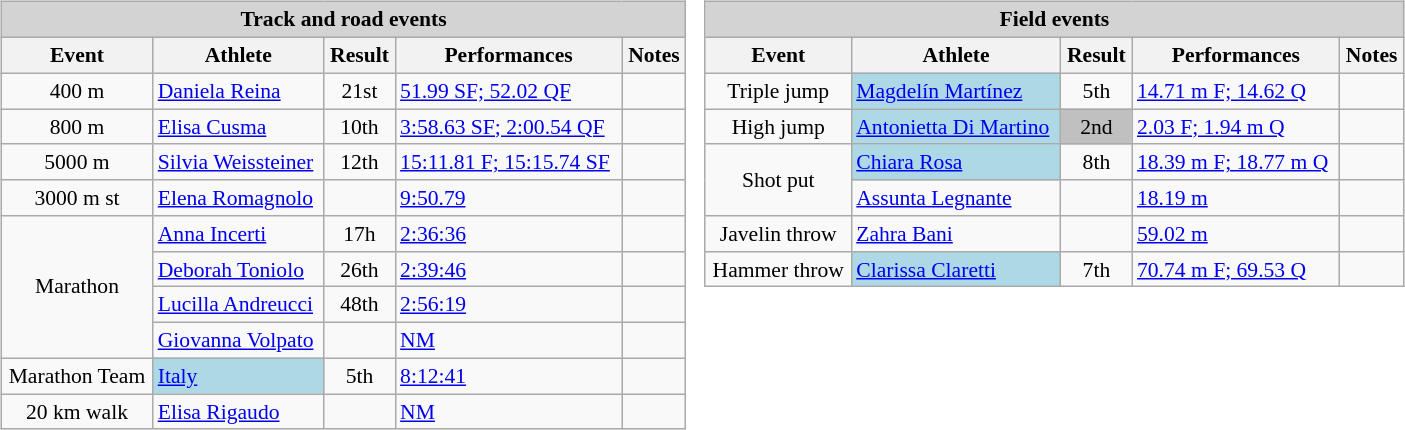<table>
<tr>
<td valign="top"><br><table class="wikitable" width=100% style="font-size:90%; text-align:left;">
<tr>
<td colspan=5 style="background:lightgrey;" align=center><strong>Track and road events</strong></td>
</tr>
<tr>
<th>Event</th>
<th>Athlete</th>
<th>Result</th>
<th>Performances</th>
<th>Notes</th>
</tr>
<tr>
<td align=center>400 m</td>
<td><a href='#'>Daniela Reina</a></td>
<td align=center>21st </td>
<td><a href='#'>51.99 SF; 52.02 QF</a></td>
<td align=center></td>
</tr>
<tr>
<td align=center>800 m</td>
<td><a href='#'>Elisa Cusma</a></td>
<td align=center>10th </td>
<td><a href='#'>3:58.63 SF; 2:00.54 QF</a></td>
<td align=center></td>
</tr>
<tr>
<td align=center>5000 m</td>
<td><a href='#'>Silvia Weissteiner</a></td>
<td align=center>12th</td>
<td><a href='#'>15:11.81 F; 15:15.74 SF</a></td>
<td align=center></td>
</tr>
<tr>
<td align=center>3000 m st</td>
<td><a href='#'>Elena Romagnolo</a></td>
<td align=center></td>
<td><a href='#'>9:50.79</a></td>
<td></td>
</tr>
<tr>
<td align=center rowspan=4>Marathon</td>
<td><a href='#'>Anna Incerti</a></td>
<td align=center>17h</td>
<td><a href='#'>2:36:36</a></td>
<td align=center></td>
</tr>
<tr>
<td><a href='#'>Deborah Toniolo</a></td>
<td align=center>26th</td>
<td><a href='#'>2:39:46</a></td>
<td align=center></td>
</tr>
<tr>
<td><a href='#'>Lucilla Andreucci</a></td>
<td align=center>48th</td>
<td><a href='#'>2:56:19</a></td>
<td></td>
</tr>
<tr>
<td><a href='#'>Giovanna Volpato</a></td>
<td align=center></td>
<td><a href='#'>NM</a></td>
<td></td>
</tr>
<tr>
<td align=center>Marathon Team</td>
<td bgcolor=lightblue><a href='#'>Italy</a></td>
<td align=center>5th</td>
<td><a href='#'>8:12:41</a></td>
<td align=center></td>
</tr>
<tr>
<td align=center>20 km walk</td>
<td><a href='#'>Elisa Rigaudo</a></td>
<td align=center></td>
<td><a href='#'>NM</a></td>
<td></td>
</tr>
</table>
</td>
<td width="0"> </td>
<td valign="top"><br><table class="wikitable" width=100% style="font-size:90%; text-align:left;">
<tr>
<td colspan=5 style="background:lightgrey;" align=center><strong>Field events</strong></td>
</tr>
<tr>
<th>Event</th>
<th>Athlete</th>
<th>Result</th>
<th>Performances</th>
<th>Notes</th>
</tr>
<tr>
<td align=center>Triple jump</td>
<td bgcolor=lightblue><a href='#'>Magdelín Martínez</a></td>
<td align=center>5th</td>
<td><a href='#'>14.71 m F; 14.62 Q</a></td>
<td align=center></td>
</tr>
<tr>
<td align=center>High jump</td>
<td bgcolor=lightblue><a href='#'>Antonietta Di Martino</a></td>
<td align=center bgcolor=silver>2nd</td>
<td><a href='#'>2.03 F; 1.94 m Q</a></td>
<td align=center></td>
</tr>
<tr>
<td align=center rowspan=2>Shot put</td>
<td bgcolor=lightblue><a href='#'>Chiara Rosa</a></td>
<td align=center>8th</td>
<td><a href='#'>18.39 m F; 18.77 m Q</a></td>
<td></td>
</tr>
<tr>
<td><a href='#'>Assunta Legnante</a></td>
<td align=center></td>
<td><a href='#'>18.19 m</a></td>
<td></td>
</tr>
<tr>
<td align=center>Javelin throw</td>
<td><a href='#'>Zahra Bani</a></td>
<td align=center></td>
<td><a href='#'>59.02 m</a></td>
<td></td>
</tr>
<tr>
<td align=center>Hammer throw</td>
<td bgcolor=lightblue><a href='#'>Clarissa Claretti</a></td>
<td align=center>7th</td>
<td><a href='#'>70.74 m F; 69.53 Q</a></td>
<td></td>
</tr>
</table>
</td>
</tr>
</table>
